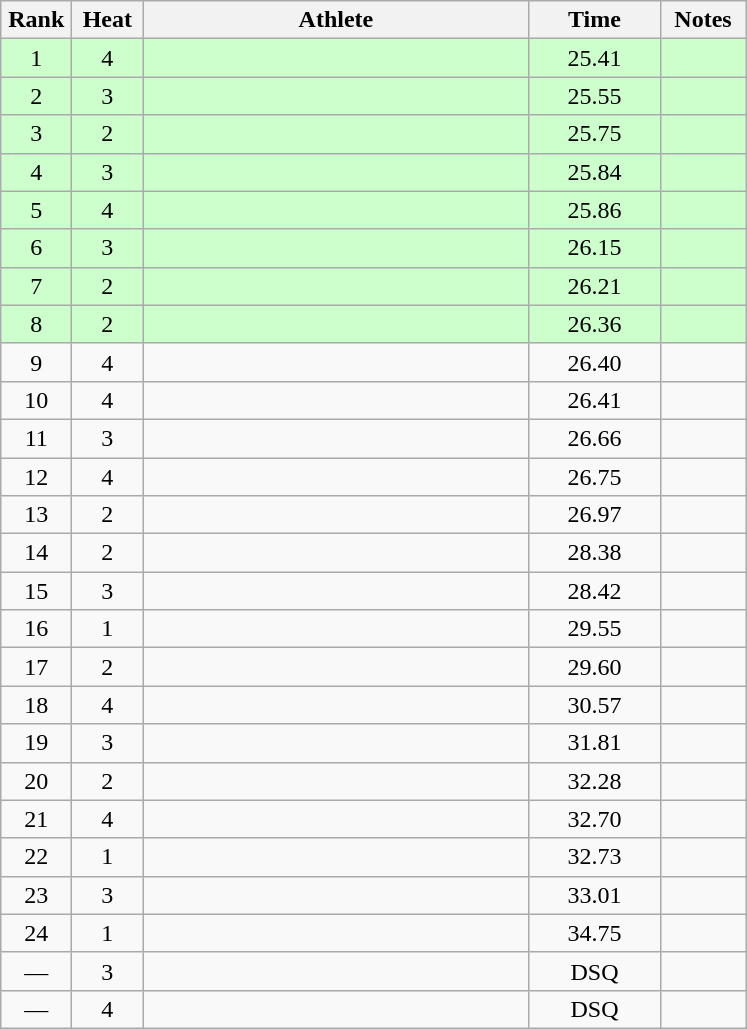<table class="wikitable" style="text-align:center">
<tr>
<th width=40>Rank</th>
<th width=40>Heat</th>
<th width=250>Athlete</th>
<th width=80>Time</th>
<th width=50>Notes</th>
</tr>
<tr bgcolor=ccffcc>
<td>1</td>
<td>4</td>
<td align=left></td>
<td>25.41</td>
<td></td>
</tr>
<tr bgcolor=ccffcc>
<td>2</td>
<td>3</td>
<td align=left></td>
<td>25.55</td>
<td></td>
</tr>
<tr bgcolor=ccffcc>
<td>3</td>
<td>2</td>
<td align=left></td>
<td>25.75</td>
<td></td>
</tr>
<tr bgcolor=ccffcc>
<td>4</td>
<td>3</td>
<td align=left></td>
<td>25.84</td>
<td></td>
</tr>
<tr bgcolor=ccffcc>
<td>5</td>
<td>4</td>
<td align=left></td>
<td>25.86</td>
<td></td>
</tr>
<tr bgcolor=ccffcc>
<td>6</td>
<td>3</td>
<td align=left></td>
<td>26.15</td>
<td></td>
</tr>
<tr bgcolor=ccffcc>
<td>7</td>
<td>2</td>
<td align=left></td>
<td>26.21</td>
<td></td>
</tr>
<tr bgcolor=ccffcc>
<td>8</td>
<td>2</td>
<td align=left></td>
<td>26.36</td>
<td></td>
</tr>
<tr>
<td>9</td>
<td>4</td>
<td align=left></td>
<td>26.40</td>
<td></td>
</tr>
<tr>
<td>10</td>
<td>4</td>
<td align=left></td>
<td>26.41</td>
<td></td>
</tr>
<tr>
<td>11</td>
<td>3</td>
<td align=left></td>
<td>26.66</td>
<td></td>
</tr>
<tr>
<td>12</td>
<td>4</td>
<td align=left></td>
<td>26.75</td>
<td></td>
</tr>
<tr>
<td>13</td>
<td>2</td>
<td align=left></td>
<td>26.97</td>
<td></td>
</tr>
<tr>
<td>14</td>
<td>2</td>
<td align=left></td>
<td>28.38</td>
<td></td>
</tr>
<tr>
<td>15</td>
<td>3</td>
<td align=left></td>
<td>28.42</td>
<td></td>
</tr>
<tr>
<td>16</td>
<td>1</td>
<td align=left></td>
<td>29.55</td>
<td></td>
</tr>
<tr>
<td>17</td>
<td>2</td>
<td align=left></td>
<td>29.60</td>
<td></td>
</tr>
<tr>
<td>18</td>
<td>4</td>
<td align=left></td>
<td>30.57</td>
<td></td>
</tr>
<tr>
<td>19</td>
<td>3</td>
<td align=left></td>
<td>31.81</td>
<td></td>
</tr>
<tr>
<td>20</td>
<td>2</td>
<td align=left></td>
<td>32.28</td>
<td></td>
</tr>
<tr>
<td>21</td>
<td>4</td>
<td align=left></td>
<td>32.70</td>
<td></td>
</tr>
<tr>
<td>22</td>
<td>1</td>
<td align=left></td>
<td>32.73</td>
<td></td>
</tr>
<tr>
<td>23</td>
<td>3</td>
<td align=left></td>
<td>33.01</td>
<td></td>
</tr>
<tr>
<td>24</td>
<td>1</td>
<td align=left></td>
<td>34.75</td>
<td></td>
</tr>
<tr>
<td>—</td>
<td>3</td>
<td align=left></td>
<td>DSQ</td>
<td></td>
</tr>
<tr>
<td>—</td>
<td>4</td>
<td align=left></td>
<td>DSQ</td>
<td></td>
</tr>
</table>
